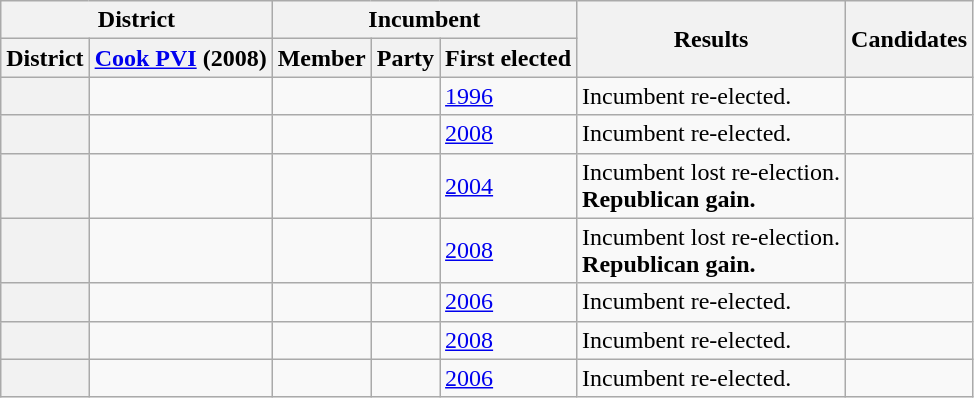<table class="wikitable sortable">
<tr>
<th colspan=2>District</th>
<th colspan=3>Incumbent</th>
<th rowspan=2>Results</th>
<th rowspan=2>Candidates</th>
</tr>
<tr valign=bottom>
<th>District</th>
<th><a href='#'>Cook PVI</a> (2008)</th>
<th>Member</th>
<th>Party</th>
<th>First elected</th>
</tr>
<tr>
<th></th>
<td></td>
<td></td>
<td></td>
<td><a href='#'>1996</a></td>
<td>Incumbent re-elected.</td>
<td nowrap></td>
</tr>
<tr>
<th></th>
<td></td>
<td></td>
<td></td>
<td><a href='#'>2008</a></td>
<td>Incumbent re-elected.</td>
<td nowrap></td>
</tr>
<tr>
<th></th>
<td></td>
<td></td>
<td></td>
<td><a href='#'>2004</a></td>
<td>Incumbent lost re-election.<br><strong>Republican gain.</strong></td>
<td nowrap></td>
</tr>
<tr>
<th></th>
<td></td>
<td></td>
<td></td>
<td><a href='#'>2008</a></td>
<td>Incumbent lost re-election.<br><strong>Republican gain.</strong></td>
<td nowrap></td>
</tr>
<tr>
<th></th>
<td></td>
<td></td>
<td></td>
<td><a href='#'>2006</a></td>
<td>Incumbent re-elected.</td>
<td nowrap></td>
</tr>
<tr>
<th></th>
<td></td>
<td></td>
<td></td>
<td><a href='#'>2008</a></td>
<td>Incumbent re-elected.</td>
<td nowrap></td>
</tr>
<tr>
<th></th>
<td></td>
<td></td>
<td></td>
<td><a href='#'>2006</a></td>
<td>Incumbent re-elected.</td>
<td nowrap></td>
</tr>
</table>
